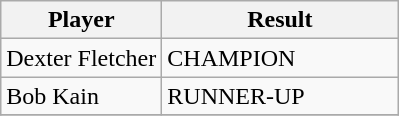<table class="wikitable">
<tr>
<th width="100px">Player</th>
<th width="150px">Result</th>
</tr>
<tr>
<td>Dexter Fletcher</td>
<td>CHAMPION</td>
</tr>
<tr>
<td>Bob Kain</td>
<td>RUNNER-UP</td>
</tr>
<tr>
</tr>
</table>
